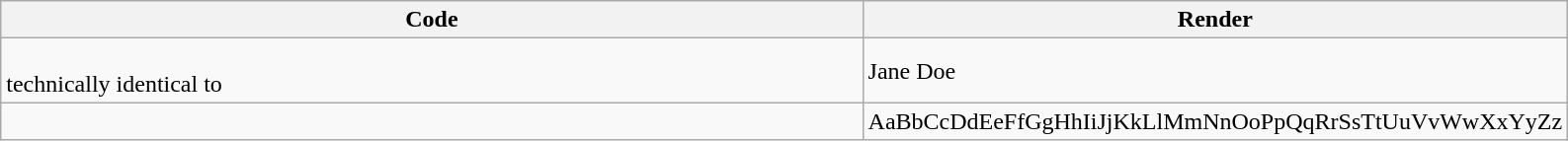<table class=wikitable>
<tr>
<th style=width:55%>Code</th>
<th>Render</th>
</tr>
<tr>
<td><br>technically identical to </td>
<td><span>Jane Doe</span></td>
</tr>
<tr>
<td></td>
<td><span>AaBbCcDdEeFfGgHhIiJjKkLlMmNnOoPpQqRrSsTtUuVvWwXxYyZz</span></td>
</tr>
</table>
